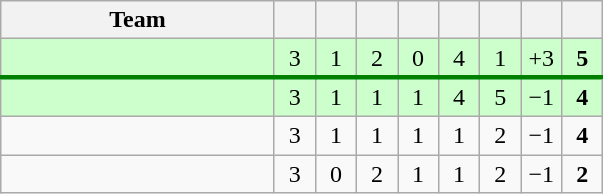<table class=wikitable style="text-align:center">
<tr>
<th width="175">Team</th>
<th width="20"></th>
<th width="20"></th>
<th width="20"></th>
<th width="20"></th>
<th width="20"></th>
<th width="20"></th>
<th width="20"></th>
<th width="20"></th>
</tr>
<tr bgcolor=ccffcc>
<td align=left></td>
<td>3</td>
<td>1</td>
<td>2</td>
<td>0</td>
<td>4</td>
<td>1</td>
<td>+3</td>
<td><strong>5</strong></td>
</tr>
<tr style="border-bottom:3px solid green;">
</tr>
<tr bgcolor=ccffcc>
<td align=left></td>
<td>3</td>
<td>1</td>
<td>1</td>
<td>1</td>
<td>4</td>
<td>5</td>
<td>−1</td>
<td><strong>4</strong></td>
</tr>
<tr>
<td align=left></td>
<td>3</td>
<td>1</td>
<td>1</td>
<td>1</td>
<td>1</td>
<td>2</td>
<td>−1</td>
<td><strong>4</strong></td>
</tr>
<tr>
<td align=left></td>
<td>3</td>
<td>0</td>
<td>2</td>
<td>1</td>
<td>1</td>
<td>2</td>
<td>−1</td>
<td><strong>2</strong></td>
</tr>
</table>
